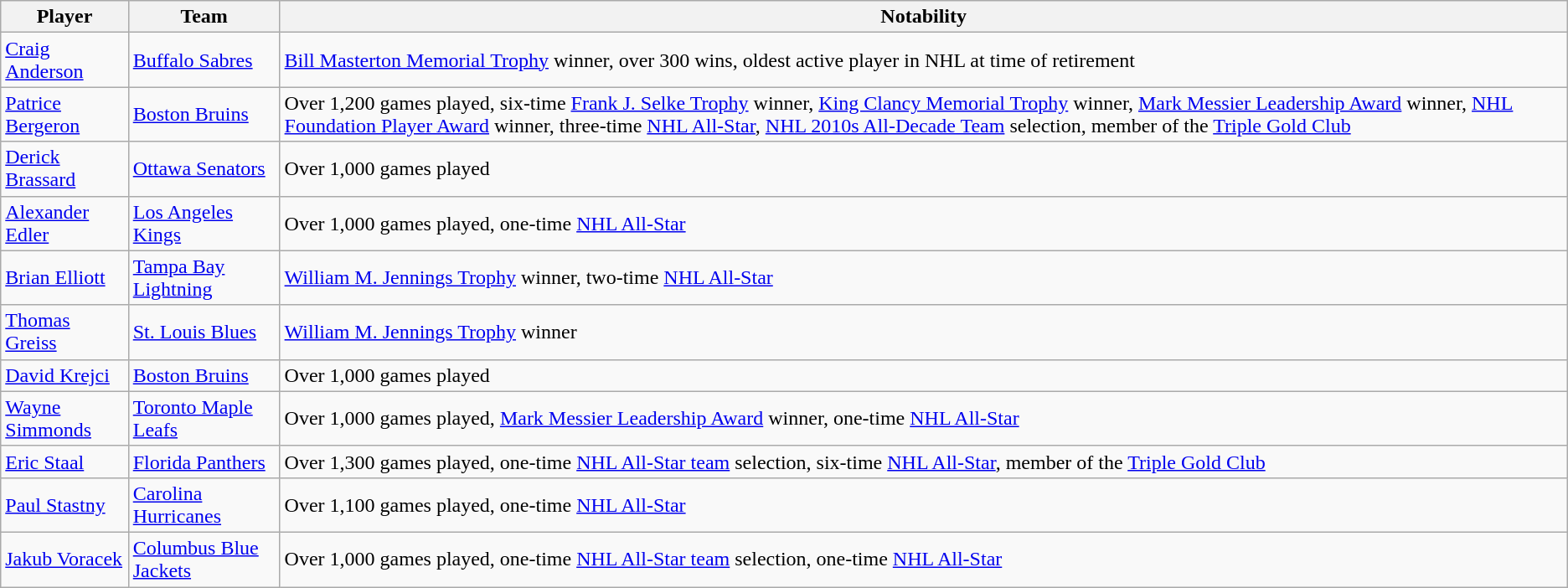<table class="wikitable">
<tr>
<th>Player</th>
<th>Team</th>
<th>Notability</th>
</tr>
<tr>
<td><a href='#'>Craig Anderson</a></td>
<td><a href='#'>Buffalo Sabres</a></td>
<td><a href='#'>Bill Masterton Memorial Trophy</a> winner, over 300 wins, oldest active player in NHL at time of retirement</td>
</tr>
<tr>
<td><a href='#'>Patrice Bergeron</a></td>
<td><a href='#'>Boston Bruins</a></td>
<td>Over 1,200 games played, six-time <a href='#'>Frank J. Selke Trophy</a> winner, <a href='#'>King Clancy Memorial Trophy</a> winner, <a href='#'>Mark Messier Leadership Award</a> winner, <a href='#'>NHL Foundation Player Award</a> winner, three-time <a href='#'>NHL All-Star</a>, <a href='#'>NHL 2010s All-Decade Team</a> selection, member of the <a href='#'>Triple Gold Club</a></td>
</tr>
<tr>
<td><a href='#'>Derick Brassard</a></td>
<td><a href='#'>Ottawa Senators</a></td>
<td>Over 1,000 games played</td>
</tr>
<tr>
<td><a href='#'>Alexander Edler</a></td>
<td><a href='#'>Los Angeles Kings</a></td>
<td>Over 1,000 games played, one-time <a href='#'>NHL All-Star</a></td>
</tr>
<tr>
<td><a href='#'>Brian Elliott</a></td>
<td><a href='#'>Tampa Bay Lightning</a></td>
<td><a href='#'>William M. Jennings Trophy</a> winner, two-time <a href='#'>NHL All-Star</a></td>
</tr>
<tr>
<td><a href='#'>Thomas Greiss</a></td>
<td><a href='#'>St. Louis Blues</a></td>
<td><a href='#'>William M. Jennings Trophy</a> winner</td>
</tr>
<tr>
<td><a href='#'>David Krejci</a></td>
<td><a href='#'>Boston Bruins</a></td>
<td>Over 1,000 games played</td>
</tr>
<tr>
<td><a href='#'>Wayne Simmonds</a></td>
<td><a href='#'>Toronto Maple Leafs</a></td>
<td>Over 1,000 games played, <a href='#'>Mark Messier Leadership Award</a> winner, one-time <a href='#'>NHL All-Star</a></td>
</tr>
<tr>
<td><a href='#'>Eric Staal</a></td>
<td><a href='#'>Florida Panthers</a></td>
<td>Over 1,300 games played, one-time <a href='#'>NHL All-Star team</a> selection, six-time <a href='#'>NHL All-Star</a>, member of the <a href='#'>Triple Gold Club</a></td>
</tr>
<tr>
<td><a href='#'>Paul Stastny</a></td>
<td><a href='#'>Carolina Hurricanes</a></td>
<td>Over 1,100 games played, one-time <a href='#'>NHL All-Star</a></td>
</tr>
<tr>
<td><a href='#'>Jakub Voracek</a></td>
<td><a href='#'>Columbus Blue Jackets</a></td>
<td>Over 1,000 games played, one-time <a href='#'>NHL All-Star team</a> selection, one-time <a href='#'>NHL All-Star</a></td>
</tr>
</table>
